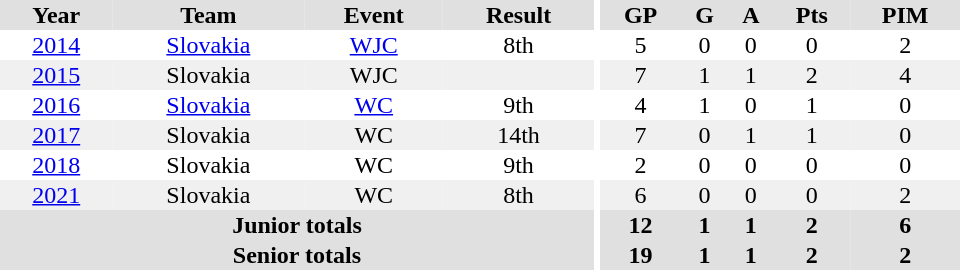<table border="0" cellpadding="1" cellspacing="0" ID="Table3" style="text-align:center; width:40em">
<tr ALIGN="center" bgcolor="#e0e0e0">
<th>Year</th>
<th>Team</th>
<th>Event</th>
<th>Result</th>
<th rowspan="99" bgcolor="#ffffff"></th>
<th>GP</th>
<th>G</th>
<th>A</th>
<th>Pts</th>
<th>PIM</th>
</tr>
<tr>
<td><a href='#'>2014</a></td>
<td><a href='#'>Slovakia</a></td>
<td><a href='#'>WJC</a></td>
<td>8th</td>
<td>5</td>
<td>0</td>
<td>0</td>
<td>0</td>
<td>2</td>
</tr>
<tr bgcolor="#f0f0f0">
<td><a href='#'>2015</a></td>
<td>Slovakia</td>
<td>WJC</td>
<td></td>
<td>7</td>
<td>1</td>
<td>1</td>
<td>2</td>
<td>4</td>
</tr>
<tr>
<td><a href='#'>2016</a></td>
<td><a href='#'>Slovakia</a></td>
<td><a href='#'>WC</a></td>
<td>9th</td>
<td>4</td>
<td>1</td>
<td>0</td>
<td>1</td>
<td>0</td>
</tr>
<tr bgcolor="#f0f0f0">
<td><a href='#'>2017</a></td>
<td>Slovakia</td>
<td>WC</td>
<td>14th</td>
<td>7</td>
<td>0</td>
<td>1</td>
<td>1</td>
<td>0</td>
</tr>
<tr>
<td><a href='#'>2018</a></td>
<td>Slovakia</td>
<td>WC</td>
<td>9th</td>
<td>2</td>
<td>0</td>
<td>0</td>
<td>0</td>
<td>0</td>
</tr>
<tr bgcolor="#f0f0f0">
<td><a href='#'>2021</a></td>
<td>Slovakia</td>
<td>WC</td>
<td>8th</td>
<td>6</td>
<td>0</td>
<td>0</td>
<td>0</td>
<td>2</td>
</tr>
<tr bgcolor="#e0e0e0">
<th colspan="4">Junior totals</th>
<th>12</th>
<th>1</th>
<th>1</th>
<th>2</th>
<th>6</th>
</tr>
<tr bgcolor="#e0e0e0">
<th colspan=4>Senior totals</th>
<th>19</th>
<th>1</th>
<th>1</th>
<th>2</th>
<th>2</th>
</tr>
</table>
